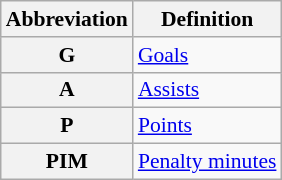<table class="wikitable" style="font-size:90%;">
<tr>
<th scope="col">Abbreviation</th>
<th scope="col">Definition</th>
</tr>
<tr>
<th scope="row">G</th>
<td><a href='#'>Goals</a></td>
</tr>
<tr>
<th scope="row">A</th>
<td><a href='#'>Assists</a></td>
</tr>
<tr>
<th scope="row">P</th>
<td><a href='#'>Points</a></td>
</tr>
<tr>
<th scope="row">PIM</th>
<td><a href='#'>Penalty minutes</a></td>
</tr>
</table>
